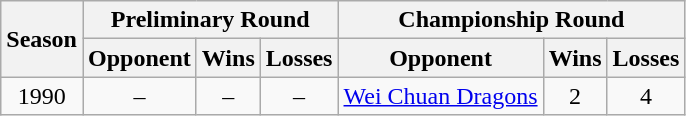<table class=wikitable style="text-align:center">
<tr>
<th rowspan = "2">Season</th>
<th colspan = "3">Preliminary Round</th>
<th colspan = "3">Championship Round</th>
</tr>
<tr>
<th>Opponent</th>
<th>Wins</th>
<th>Losses</th>
<th>Opponent</th>
<th>Wins</th>
<th>Losses</th>
</tr>
<tr>
<td>1990</td>
<td>–</td>
<td>–</td>
<td>–</td>
<td><a href='#'>Wei Chuan Dragons</a></td>
<td>2</td>
<td>4</td>
</tr>
</table>
